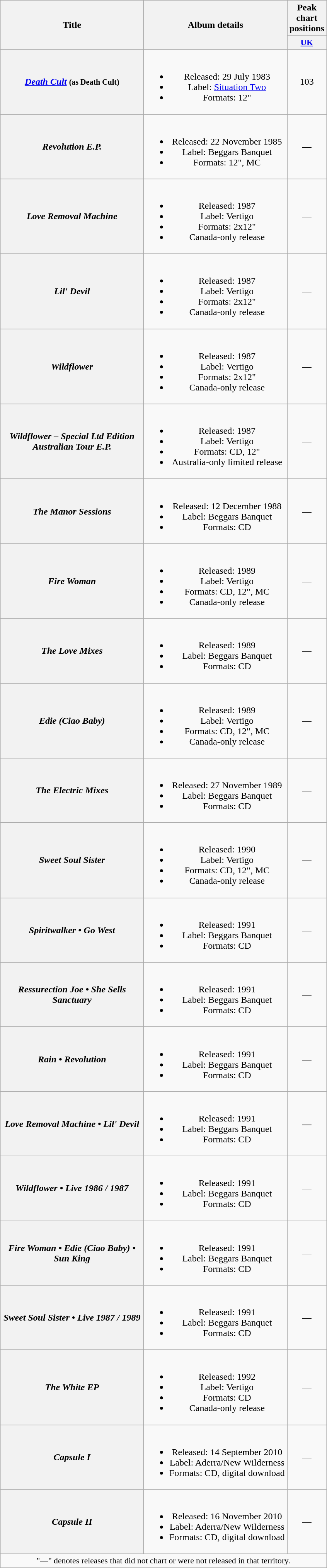<table class="wikitable plainrowheaders" style="text-align:center;">
<tr>
<th rowspan="2" scope="col" style="width:15em;">Title</th>
<th rowspan="2" scope="col" style="width:15em;">Album details</th>
<th>Peak chart positions</th>
</tr>
<tr>
<th scope="col" style="width:2em;font-size:90%;"><a href='#'>UK</a><br></th>
</tr>
<tr>
<th scope="row"><em><a href='#'>Death Cult</a></em> <small>(as Death Cult)</small> </th>
<td><br><ul><li>Released: 29 July 1983</li><li>Label: <a href='#'>Situation Two</a></li><li>Formats: 12"</li></ul></td>
<td>103</td>
</tr>
<tr>
<th scope="row"><em>Revolution E.P.</em></th>
<td><br><ul><li>Released: 22 November 1985</li><li>Label: Beggars Banquet</li><li>Formats: 12", MC</li></ul></td>
<td>—</td>
</tr>
<tr>
<th scope="row"><em>Love Removal Machine</em></th>
<td><br><ul><li>Released: 1987</li><li>Label: Vertigo</li><li>Formats: 2x12"</li><li>Canada-only release</li></ul></td>
<td>—</td>
</tr>
<tr>
<th scope="row"><em>Lil' Devil</em></th>
<td><br><ul><li>Released: 1987</li><li>Label: Vertigo</li><li>Formats: 2x12"</li><li>Canada-only release</li></ul></td>
<td>—</td>
</tr>
<tr>
<th scope="row"><em>Wildflower</em></th>
<td><br><ul><li>Released: 1987</li><li>Label: Vertigo</li><li>Formats: 2x12"</li><li>Canada-only release</li></ul></td>
<td>—</td>
</tr>
<tr>
<th scope="row"><em>Wildflower – Special Ltd Edition Australian Tour E.P.</em></th>
<td><br><ul><li>Released: 1987</li><li>Label: Vertigo</li><li>Formats: CD, 12"</li><li>Australia-only limited release</li></ul></td>
<td>—</td>
</tr>
<tr>
<th scope="row"><em>The Manor Sessions</em></th>
<td><br><ul><li>Released: 12 December 1988</li><li>Label: Beggars Banquet</li><li>Formats: CD</li></ul></td>
<td>—</td>
</tr>
<tr>
<th scope="row"><em>Fire Woman</em></th>
<td><br><ul><li>Released: 1989</li><li>Label: Vertigo</li><li>Formats: CD, 12", MC</li><li>Canada-only release</li></ul></td>
<td>—</td>
</tr>
<tr>
<th scope="row"><em>The Love Mixes</em></th>
<td><br><ul><li>Released: 1989</li><li>Label: Beggars Banquet</li><li>Formats: CD</li></ul></td>
<td>—</td>
</tr>
<tr>
<th scope="row"><em>Edie (Ciao Baby)</em></th>
<td><br><ul><li>Released: 1989</li><li>Label: Vertigo</li><li>Formats: CD, 12", MC</li><li>Canada-only release</li></ul></td>
<td>—</td>
</tr>
<tr>
<th scope="row"><em>The Electric Mixes</em></th>
<td><br><ul><li>Released: 27 November 1989</li><li>Label: Beggars Banquet</li><li>Formats: CD</li></ul></td>
<td>—</td>
</tr>
<tr>
<th scope="row"><em>Sweet Soul Sister</em></th>
<td><br><ul><li>Released: 1990</li><li>Label: Vertigo</li><li>Formats: CD, 12", MC</li><li>Canada-only release</li></ul></td>
<td>—</td>
</tr>
<tr>
<th scope="row"><em>Spiritwalker • Go West</em></th>
<td><br><ul><li>Released: 1991</li><li>Label: Beggars Banquet</li><li>Formats: CD</li></ul></td>
<td>—</td>
</tr>
<tr>
<th scope="row"><em>Ressurection Joe • She Sells Sanctuary</em></th>
<td><br><ul><li>Released: 1991</li><li>Label: Beggars Banquet</li><li>Formats: CD</li></ul></td>
<td>—</td>
</tr>
<tr>
<th scope="row"><em>Rain • Revolution</em></th>
<td><br><ul><li>Released: 1991</li><li>Label: Beggars Banquet</li><li>Formats: CD</li></ul></td>
<td>—</td>
</tr>
<tr>
<th scope="row"><em>Love Removal Machine • Lil' Devil</em></th>
<td><br><ul><li>Released: 1991</li><li>Label: Beggars Banquet</li><li>Formats: CD</li></ul></td>
<td>—</td>
</tr>
<tr>
<th scope="row"><em>Wildflower • Live 1986 / 1987</em></th>
<td><br><ul><li>Released: 1991</li><li>Label: Beggars Banquet</li><li>Formats: CD</li></ul></td>
<td>—</td>
</tr>
<tr>
<th scope="row"><em>Fire Woman • Edie (Ciao Baby) • Sun King</em></th>
<td><br><ul><li>Released: 1991</li><li>Label: Beggars Banquet</li><li>Formats: CD</li></ul></td>
<td>—</td>
</tr>
<tr>
<th scope="row"><em>Sweet Soul Sister • Live 1987 / 1989</em></th>
<td><br><ul><li>Released: 1991</li><li>Label: Beggars Banquet</li><li>Formats: CD</li></ul></td>
<td>—</td>
</tr>
<tr>
<th scope="row"><em>The White EP</em></th>
<td><br><ul><li>Released: 1992</li><li>Label: Vertigo</li><li>Formats: CD</li><li>Canada-only release</li></ul></td>
<td>—</td>
</tr>
<tr>
<th scope="row"><em>Capsule I</em></th>
<td><br><ul><li>Released: 14 September 2010</li><li>Label: Aderra/New Wilderness</li><li>Formats: CD, digital download</li></ul></td>
<td>—</td>
</tr>
<tr>
<th scope="row"><em>Capsule II</em></th>
<td><br><ul><li>Released: 16 November 2010</li><li>Label: Aderra/New Wilderness</li><li>Formats: CD, digital download</li></ul></td>
<td>—</td>
</tr>
<tr>
<td colspan="3" style="font-size:90%">"—" denotes releases that did not chart or were not released in that territory.</td>
</tr>
</table>
